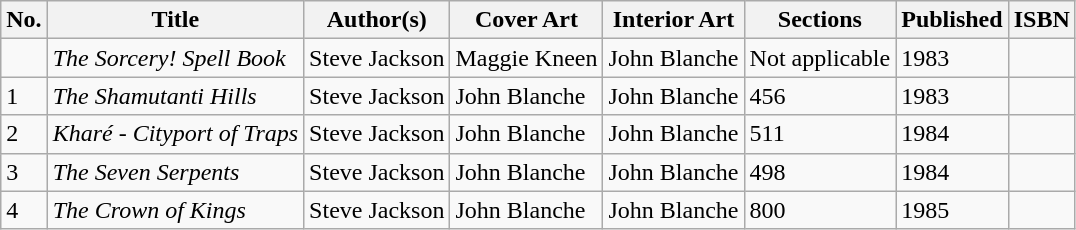<table class="wikitable">
<tr>
<th>No.</th>
<th>Title</th>
<th>Author(s)</th>
<th>Cover Art</th>
<th>Interior Art</th>
<th>Sections</th>
<th>Published</th>
<th>ISBN</th>
</tr>
<tr>
<td></td>
<td><em>The Sorcery! Spell Book</em></td>
<td>Steve Jackson</td>
<td>Maggie Kneen</td>
<td>John Blanche</td>
<td>Not applicable</td>
<td>1983</td>
<td></td>
</tr>
<tr>
<td>1</td>
<td><em>The Shamutanti Hills</em></td>
<td>Steve Jackson</td>
<td>John Blanche</td>
<td>John Blanche</td>
<td>456</td>
<td>1983</td>
<td></td>
</tr>
<tr>
<td>2</td>
<td><em>Kharé - Cityport of Traps</em></td>
<td>Steve Jackson</td>
<td>John Blanche</td>
<td>John Blanche</td>
<td>511</td>
<td>1984</td>
<td></td>
</tr>
<tr>
<td>3</td>
<td><em>The Seven Serpents</em></td>
<td>Steve Jackson</td>
<td>John Blanche</td>
<td>John Blanche</td>
<td>498</td>
<td>1984</td>
<td></td>
</tr>
<tr>
<td>4</td>
<td><em>The Crown of Kings</em></td>
<td>Steve Jackson</td>
<td>John Blanche</td>
<td>John Blanche</td>
<td>800</td>
<td>1985</td>
<td></td>
</tr>
</table>
